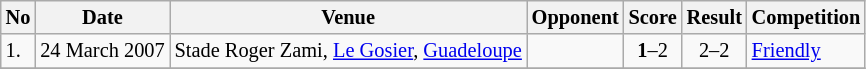<table class="wikitable" style="font-size:85%;">
<tr>
<th>No</th>
<th>Date</th>
<th>Venue</th>
<th>Opponent</th>
<th>Score</th>
<th>Result</th>
<th>Competition</th>
</tr>
<tr>
<td>1.</td>
<td>24 March 2007</td>
<td>Stade Roger Zami, <a href='#'>Le Gosier</a>, <a href='#'>Guadeloupe</a></td>
<td></td>
<td align=center><strong>1</strong>–2</td>
<td align=center>2–2</td>
<td><a href='#'>Friendly</a></td>
</tr>
<tr>
</tr>
</table>
